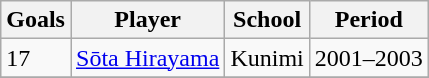<table class=wikitable>
<tr>
<th>Goals</th>
<th>Player</th>
<th>School</th>
<th>Period</th>
</tr>
<tr>
<td>17</td>
<td><a href='#'>Sōta Hirayama</a></td>
<td>Kunimi</td>
<td>2001–2003</td>
</tr>
<tr>
</tr>
</table>
